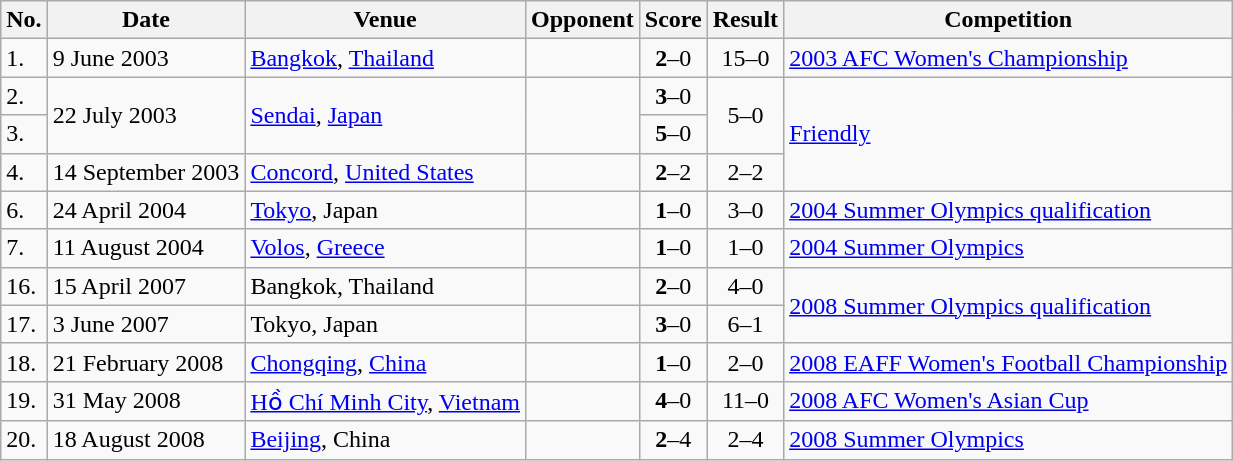<table class="wikitable">
<tr>
<th>No.</th>
<th>Date</th>
<th>Venue</th>
<th>Opponent</th>
<th>Score</th>
<th>Result</th>
<th>Competition</th>
</tr>
<tr>
<td>1.</td>
<td>9 June 2003</td>
<td><a href='#'>Bangkok</a>, <a href='#'>Thailand</a></td>
<td></td>
<td align=center><strong>2</strong>–0</td>
<td align=center>15–0</td>
<td><a href='#'>2003 AFC Women's Championship</a></td>
</tr>
<tr>
<td>2.</td>
<td rowspan=2>22 July 2003</td>
<td rowspan=2><a href='#'>Sendai</a>, <a href='#'>Japan</a></td>
<td rowspan=2></td>
<td align=center><strong>3</strong>–0</td>
<td rowspan=2 align=center>5–0</td>
<td rowspan=3><a href='#'>Friendly</a></td>
</tr>
<tr>
<td>3.</td>
<td align=center><strong>5</strong>–0</td>
</tr>
<tr>
<td>4.</td>
<td>14 September 2003</td>
<td><a href='#'>Concord</a>, <a href='#'>United States</a></td>
<td></td>
<td align=center><strong>2</strong>–2</td>
<td align=center>2–2</td>
</tr>
<tr>
<td>6.</td>
<td>24 April 2004</td>
<td><a href='#'>Tokyo</a>, Japan</td>
<td></td>
<td align=center><strong>1</strong>–0</td>
<td align=center>3–0</td>
<td><a href='#'>2004 Summer Olympics qualification</a></td>
</tr>
<tr>
<td>7.</td>
<td>11 August 2004</td>
<td><a href='#'>Volos</a>, <a href='#'>Greece</a></td>
<td></td>
<td align=center><strong>1</strong>–0</td>
<td align=center>1–0</td>
<td><a href='#'>2004 Summer Olympics</a></td>
</tr>
<tr>
<td>16.</td>
<td>15 April 2007</td>
<td>Bangkok, Thailand</td>
<td></td>
<td align=center><strong>2</strong>–0</td>
<td align=center>4–0</td>
<td rowspan=2><a href='#'>2008 Summer Olympics qualification</a></td>
</tr>
<tr>
<td>17.</td>
<td>3 June 2007</td>
<td>Tokyo, Japan</td>
<td></td>
<td align=center><strong>3</strong>–0</td>
<td align=center>6–1</td>
</tr>
<tr>
<td>18.</td>
<td>21 February 2008</td>
<td><a href='#'>Chongqing</a>, <a href='#'>China</a></td>
<td></td>
<td align=center><strong>1</strong>–0</td>
<td align=center>2–0</td>
<td><a href='#'>2008 EAFF Women's Football Championship</a></td>
</tr>
<tr>
<td>19.</td>
<td>31 May 2008</td>
<td><a href='#'>Hồ Chí Minh City</a>, <a href='#'>Vietnam</a></td>
<td></td>
<td align=center><strong>4</strong>–0</td>
<td align=center>11–0</td>
<td><a href='#'>2008 AFC Women's Asian Cup</a></td>
</tr>
<tr>
<td>20.</td>
<td>18 August 2008</td>
<td><a href='#'>Beijing</a>, China</td>
<td></td>
<td align=center><strong>2</strong>–4</td>
<td align=center>2–4</td>
<td><a href='#'>2008 Summer Olympics</a></td>
</tr>
</table>
